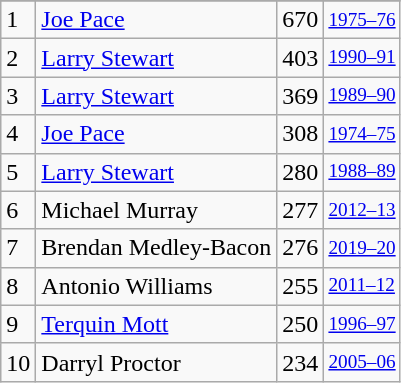<table class="wikitable">
<tr>
</tr>
<tr>
<td>1</td>
<td><a href='#'>Joe Pace</a></td>
<td>670</td>
<td style="font-size:80%;"><a href='#'>1975–76</a></td>
</tr>
<tr>
<td>2</td>
<td><a href='#'>Larry Stewart</a></td>
<td>403</td>
<td style="font-size:80%;"><a href='#'>1990–91</a></td>
</tr>
<tr>
<td>3</td>
<td><a href='#'>Larry Stewart</a></td>
<td>369</td>
<td style="font-size:80%;"><a href='#'>1989–90</a></td>
</tr>
<tr>
<td>4</td>
<td><a href='#'>Joe Pace</a></td>
<td>308</td>
<td style="font-size:80%;"><a href='#'>1974–75</a></td>
</tr>
<tr>
<td>5</td>
<td><a href='#'>Larry Stewart</a></td>
<td>280</td>
<td style="font-size:80%;"><a href='#'>1988–89</a></td>
</tr>
<tr>
<td>6</td>
<td>Michael Murray</td>
<td>277</td>
<td style="font-size:80%;"><a href='#'>2012–13</a></td>
</tr>
<tr>
<td>7</td>
<td>Brendan Medley-Bacon</td>
<td>276</td>
<td style="font-size:80%;"><a href='#'>2019–20</a></td>
</tr>
<tr>
<td>8</td>
<td>Antonio Williams</td>
<td>255</td>
<td style="font-size:80%;"><a href='#'>2011–12</a></td>
</tr>
<tr>
<td>9</td>
<td><a href='#'>Terquin Mott</a></td>
<td>250</td>
<td style="font-size:80%;"><a href='#'>1996–97</a></td>
</tr>
<tr>
<td>10</td>
<td>Darryl Proctor</td>
<td>234</td>
<td style="font-size:80%;"><a href='#'>2005–06</a></td>
</tr>
</table>
